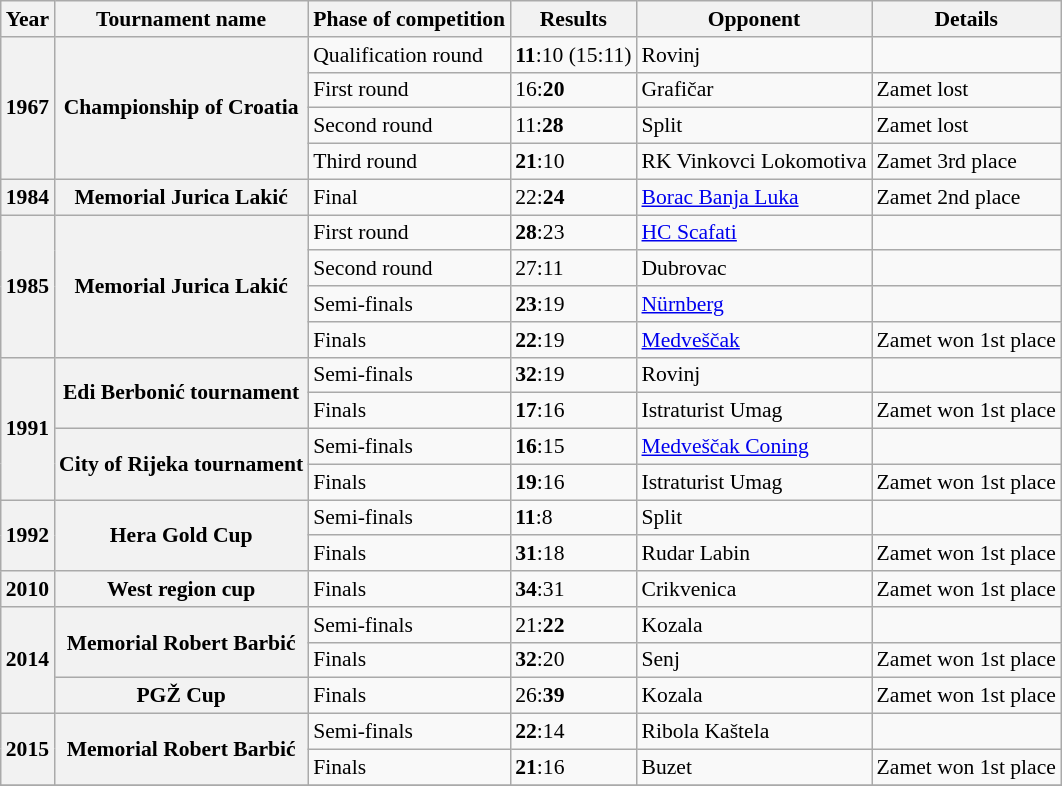<table class="wikitable" style="font-size: 90%">
<tr>
<th>Year</th>
<th>Tournament name</th>
<th>Phase of competition</th>
<th>Results</th>
<th>Opponent</th>
<th>Details</th>
</tr>
<tr>
<th rowspan="4">1967</th>
<th rowspan="4">Championship of Croatia</th>
<td>Qualification round</td>
<td><strong>11</strong>:10 (15:11)</td>
<td>Rovinj</td>
<td></td>
</tr>
<tr>
<td>First round</td>
<td>16:<strong>20</strong></td>
<td>Grafičar</td>
<td>Zamet lost</td>
</tr>
<tr>
<td>Second round</td>
<td>11:<strong>28</strong></td>
<td>Split</td>
<td>Zamet lost</td>
</tr>
<tr>
<td>Third round</td>
<td><strong>21</strong>:10</td>
<td>RK Vinkovci Lokomotiva</td>
<td>Zamet 3rd place</td>
</tr>
<tr>
<th rowspan="1">1984</th>
<th rowspan="1">Memorial Jurica Lakić</th>
<td>Final</td>
<td>22:<strong>24</strong></td>
<td><a href='#'>Borac Banja Luka</a></td>
<td>Zamet 2nd place</td>
</tr>
<tr>
<th rowspan="4">1985</th>
<th rowspan="4">Memorial Jurica Lakić</th>
<td>First round</td>
<td><strong>28</strong>:23</td>
<td><a href='#'>HC Scafati</a></td>
<td></td>
</tr>
<tr>
<td>Second round</td>
<td>27:11</td>
<td>Dubrovac</td>
<td></td>
</tr>
<tr>
<td>Semi-finals</td>
<td><strong>23</strong>:19</td>
<td><a href='#'>Nürnberg</a></td>
<td></td>
</tr>
<tr>
<td>Finals</td>
<td><strong>22</strong>:19</td>
<td><a href='#'>Medveščak</a></td>
<td>Zamet won 1st place</td>
</tr>
<tr>
<th rowspan="4">1991</th>
<th rowspan="2">Edi Berbonić tournament</th>
<td>Semi-finals</td>
<td><strong>32</strong>:19</td>
<td>Rovinj</td>
<td></td>
</tr>
<tr>
<td>Finals</td>
<td><strong>17</strong>:16</td>
<td>Istraturist Umag</td>
<td>Zamet won 1st place</td>
</tr>
<tr>
<th rowspan="2">City of Rijeka tournament</th>
<td>Semi-finals</td>
<td><strong>16</strong>:15</td>
<td><a href='#'>Medveščak Coning</a></td>
<td></td>
</tr>
<tr>
<td>Finals</td>
<td><strong>19</strong>:16</td>
<td>Istraturist Umag</td>
<td>Zamet won 1st place</td>
</tr>
<tr>
<th rowspan="2">1992</th>
<th rowspan="2">Hera Gold Cup</th>
<td>Semi-finals</td>
<td><strong>11</strong>:8</td>
<td>Split</td>
<td></td>
</tr>
<tr>
<td>Finals</td>
<td><strong>31</strong>:18</td>
<td>Rudar Labin</td>
<td>Zamet won 1st place</td>
</tr>
<tr>
<th rowspan="1">2010</th>
<th rowspan="1">West region cup</th>
<td>Finals</td>
<td><strong>34</strong>:31</td>
<td>Crikvenica</td>
<td>Zamet won 1st place</td>
</tr>
<tr>
<th rowspan="3">2014</th>
<th rowspan="2">Memorial Robert Barbić</th>
<td>Semi-finals</td>
<td>21:<strong>22</strong></td>
<td>Kozala</td>
<td></td>
</tr>
<tr>
<td>Finals</td>
<td><strong>32</strong>:20</td>
<td>Senj</td>
<td>Zamet won 1st place</td>
</tr>
<tr>
<th rowspan="1">PGŽ Cup</th>
<td>Finals</td>
<td>26:<strong>39</strong></td>
<td>Kozala</td>
<td>Zamet won 1st place</td>
</tr>
<tr>
<th rowspan="2">2015</th>
<th rowspan="2">Memorial Robert Barbić</th>
<td>Semi-finals</td>
<td><strong>22</strong>:14</td>
<td>Ribola Kaštela</td>
<td></td>
</tr>
<tr>
<td>Finals</td>
<td><strong>21</strong>:16</td>
<td>Buzet</td>
<td>Zamet won 1st place</td>
</tr>
<tr>
</tr>
</table>
